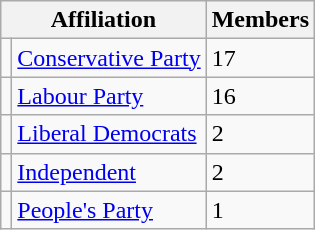<table class="wikitable">
<tr>
<th colspan="2">Affiliation</th>
<th>Members</th>
</tr>
<tr>
<td></td>
<td><a href='#'>Conservative Party</a></td>
<td>17</td>
</tr>
<tr>
<td></td>
<td><a href='#'>Labour Party</a></td>
<td>16</td>
</tr>
<tr>
<td></td>
<td><a href='#'>Liberal Democrats</a></td>
<td>2</td>
</tr>
<tr>
<td></td>
<td><a href='#'>Independent</a></td>
<td>2</td>
</tr>
<tr>
<td></td>
<td><a href='#'>People's Party</a></td>
<td>1</td>
</tr>
</table>
